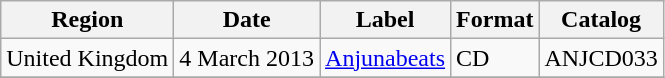<table class=wikitable>
<tr>
<th>Region</th>
<th>Date</th>
<th>Label</th>
<th>Format</th>
<th>Catalog</th>
</tr>
<tr>
<td>United Kingdom</td>
<td>4 March 2013</td>
<td><a href='#'>Anjunabeats</a></td>
<td>CD</td>
<td>ANJCD033</td>
</tr>
<tr>
</tr>
</table>
